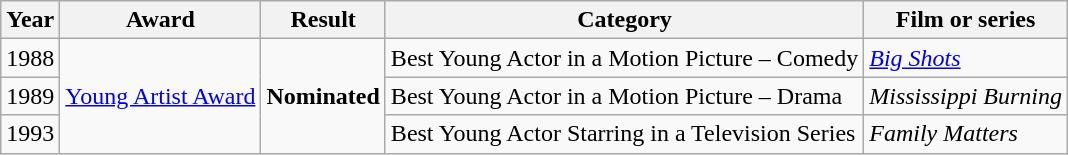<table class="wikitable">
<tr>
<th>Year</th>
<th>Award</th>
<th>Result</th>
<th>Category</th>
<th>Film or series</th>
</tr>
<tr>
<td>1988</td>
<td rowspan=3><a href='#'>Young Artist Award</a></td>
<td rowspan=3><strong>Nominated</strong></td>
<td>Best Young Actor in a Motion Picture – Comedy</td>
<td><em><a href='#'>Big Shots</a></em></td>
</tr>
<tr>
<td>1989</td>
<td>Best Young Actor in a Motion Picture – Drama</td>
<td><em>Mississippi Burning</em></td>
</tr>
<tr>
<td>1993</td>
<td>Best Young Actor Starring in a Television Series</td>
<td><em>Family Matters</em></td>
</tr>
</table>
